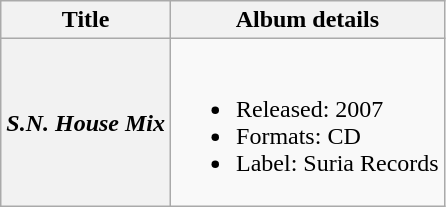<table class="wikitable plainrowheaders">
<tr>
<th>Title</th>
<th>Album details</th>
</tr>
<tr>
<th scope="row"><em>S.N. House Mix</em></th>
<td><br><ul><li>Released: 2007</li><li>Formats: CD</li><li>Label: Suria Records</li></ul></td>
</tr>
</table>
